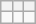<table class="wikitable" style="text-align:center; margin:auto">
<tr>
<th></th>
<th></th>
<th></th>
</tr>
<tr style="vertical-align:top">
<td></td>
<td></td>
<td></td>
</tr>
</table>
